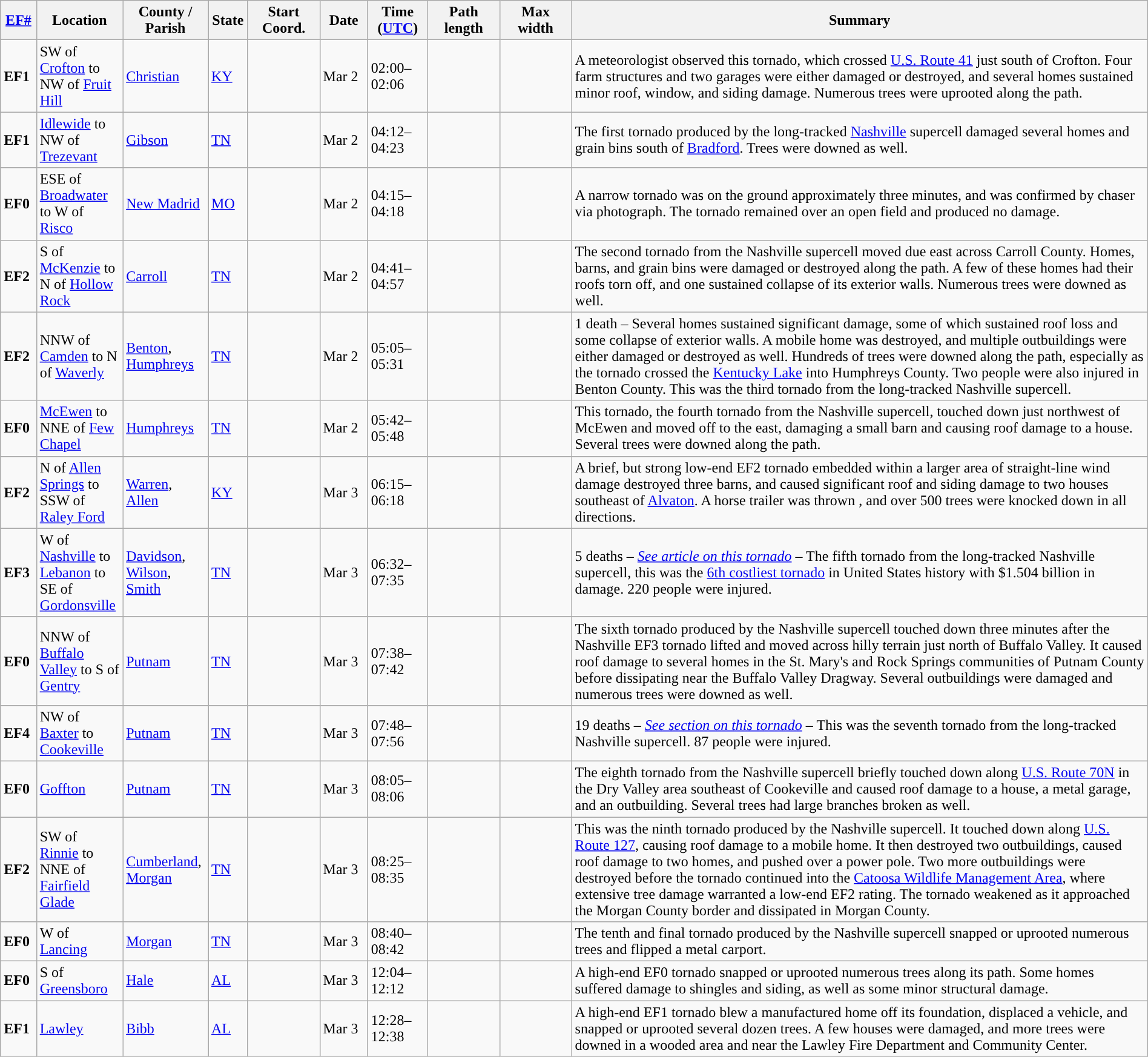<table class="wikitable sortable" style="width:100%;">
<tr>
<th scope="col"  style="width:3%; text-align:center;"><a href='#'>EF#</a></th>
<th scope="col"  style="width:7%; text-align:center;" class="unsortable">Location</th>
<th scope="col"  style="width:6%; text-align:center;" class="unsortable">County / Parish</th>
<th scope="col"  style="width:3%; text-align:center;">State</th>
<th scope="col"  style="width:6%; text-align:center;">Start Coord.</th>
<th scope="col"  style="width:4%; text-align:center;">Date</th>
<th scope="col"  style="width:5%; text-align:center;">Time (<a href='#'>UTC</a>)</th>
<th scope="col"  style="width:6%; text-align:center;">Path length</th>
<th scope="col"  style="width:6%; text-align:center;">Max width</th>
<th scope="col" class="unsortable" style="width:48%; text-align:center;">Summary</th>
</tr>
<tr>
<td><strong>EF1</strong></td>
<td>SW of <a href='#'>Crofton</a> to NW of <a href='#'>Fruit Hill</a></td>
<td><a href='#'>Christian</a></td>
<td><a href='#'>KY</a></td>
<td></td>
<td>Mar 2</td>
<td>02:00–02:06</td>
<td></td>
<td></td>
<td>A meteorologist observed this tornado, which crossed <a href='#'>U.S. Route 41</a> just south of Crofton. Four farm structures and two garages were either damaged or destroyed, and several homes sustained minor roof, window, and siding damage. Numerous trees were uprooted along the path.</td>
</tr>
<tr>
<td><strong>EF1</strong></td>
<td><a href='#'>Idlewide</a> to NW of <a href='#'>Trezevant</a></td>
<td><a href='#'>Gibson</a></td>
<td><a href='#'>TN</a></td>
<td></td>
<td>Mar 2</td>
<td>04:12–04:23</td>
<td></td>
<td></td>
<td>The first tornado produced by the long-tracked <a href='#'>Nashville</a> supercell damaged several homes and grain bins south of <a href='#'>Bradford</a>. Trees were downed as well.</td>
</tr>
<tr>
<td><strong>EF0</strong></td>
<td>ESE of <a href='#'>Broadwater</a> to W of <a href='#'>Risco</a></td>
<td><a href='#'>New Madrid</a></td>
<td><a href='#'>MO</a></td>
<td></td>
<td>Mar 2</td>
<td>04:15–04:18</td>
<td></td>
<td></td>
<td>A narrow tornado was on the ground approximately three minutes, and was confirmed by chaser via photograph. The tornado remained over an open field and produced no damage.</td>
</tr>
<tr>
<td><strong>EF2</strong></td>
<td>S of <a href='#'>McKenzie</a> to N of <a href='#'>Hollow Rock</a></td>
<td><a href='#'>Carroll</a></td>
<td><a href='#'>TN</a></td>
<td></td>
<td>Mar 2</td>
<td>04:41–04:57</td>
<td></td>
<td></td>
<td>The second tornado from the Nashville supercell moved due east across Carroll County. Homes, barns, and grain bins were damaged or destroyed along the path. A few of these homes had their roofs torn off, and one sustained collapse of its exterior walls. Numerous trees were downed as well.</td>
</tr>
<tr>
<td><strong>EF2</strong></td>
<td>NNW of <a href='#'>Camden</a> to N of <a href='#'>Waverly</a></td>
<td><a href='#'>Benton</a>, <a href='#'>Humphreys</a></td>
<td><a href='#'>TN</a></td>
<td></td>
<td>Mar 2</td>
<td>05:05–05:31</td>
<td></td>
<td></td>
<td>1 death – Several homes sustained significant damage, some of which sustained roof loss and some collapse of exterior walls. A mobile home was destroyed, and multiple outbuildings were either damaged or destroyed as well. Hundreds of trees were downed along the path, especially as the tornado crossed the <a href='#'>Kentucky Lake</a> into Humphreys County. Two people were also injured in Benton County. This was the third tornado from the long-tracked Nashville supercell.</td>
</tr>
<tr>
<td><strong>EF0</strong></td>
<td><a href='#'>McEwen</a> to NNE of <a href='#'>Few Chapel</a></td>
<td><a href='#'>Humphreys</a></td>
<td><a href='#'>TN</a></td>
<td></td>
<td>Mar 2</td>
<td>05:42–05:48</td>
<td></td>
<td></td>
<td>This tornado, the fourth tornado from the Nashville supercell, touched down just northwest of McEwen and moved off to the east, damaging a small barn and causing roof damage to a house. Several trees were downed along the path.</td>
</tr>
<tr>
<td><strong>EF2</strong></td>
<td>N of <a href='#'>Allen Springs</a> to SSW of <a href='#'>Raley Ford</a></td>
<td><a href='#'>Warren</a>, <a href='#'>Allen</a></td>
<td><a href='#'>KY</a></td>
<td></td>
<td>Mar 3</td>
<td>06:15–06:18</td>
<td></td>
<td></td>
<td>A brief, but strong low-end EF2 tornado embedded within a larger area of straight-line wind damage destroyed three barns, and caused significant roof and siding damage to two houses southeast of <a href='#'>Alvaton</a>. A horse trailer was thrown , and over 500 trees were knocked down in all directions.</td>
</tr>
<tr>
<td><strong>EF3</strong></td>
<td>W of <a href='#'>Nashville</a> to <a href='#'>Lebanon</a> to SE of <a href='#'>Gordonsville</a></td>
<td><a href='#'>Davidson</a>, <a href='#'>Wilson</a>, <a href='#'>Smith</a></td>
<td><a href='#'>TN</a></td>
<td></td>
<td>Mar 3</td>
<td>06:32–07:35</td>
<td></td>
<td></td>
<td>5 deaths – <em><a href='#'>See article on this tornado</a></em> – The fifth tornado from the long-tracked Nashville supercell, this was the <a href='#'>6th costliest tornado</a> in United States history with $1.504 billion in damage. 220 people were injured.</td>
</tr>
<tr>
<td><strong>EF0</strong></td>
<td>NNW of <a href='#'>Buffalo Valley</a> to S of <a href='#'>Gentry</a></td>
<td><a href='#'>Putnam</a></td>
<td><a href='#'>TN</a></td>
<td></td>
<td>Mar 3</td>
<td>07:38–07:42</td>
<td></td>
<td></td>
<td>The sixth tornado produced by the Nashville supercell touched down three minutes after the Nashville EF3 tornado lifted and moved across hilly terrain just north of Buffalo Valley. It caused roof damage to several homes in the St. Mary's and Rock Springs communities of Putnam County before dissipating near the Buffalo Valley Dragway. Several outbuildings were damaged and numerous trees were downed as well.</td>
</tr>
<tr>
<td><strong>EF4</strong></td>
<td>NW of <a href='#'>Baxter</a> to <a href='#'>Cookeville</a></td>
<td><a href='#'>Putnam</a></td>
<td><a href='#'>TN</a></td>
<td></td>
<td>Mar 3</td>
<td>07:48–07:56</td>
<td></td>
<td></td>
<td>19 deaths – <em><a href='#'>See section on this tornado</a></em> – This was the seventh tornado from the long-tracked Nashville supercell. 87 people were injured.</td>
</tr>
<tr>
<td><strong>EF0</strong></td>
<td><a href='#'>Goffton</a></td>
<td><a href='#'>Putnam</a></td>
<td><a href='#'>TN</a></td>
<td></td>
<td>Mar 3</td>
<td>08:05–08:06</td>
<td></td>
<td></td>
<td>The eighth tornado from the Nashville supercell briefly touched down along <a href='#'>U.S. Route 70N</a> in the Dry Valley area southeast of Cookeville and caused roof damage to a house, a metal garage, and an outbuilding. Several trees had large branches broken as well.</td>
</tr>
<tr>
<td><strong>EF2</strong></td>
<td>SW of <a href='#'>Rinnie</a> to NNE of <a href='#'>Fairfield Glade</a></td>
<td><a href='#'>Cumberland</a>, <a href='#'>Morgan</a></td>
<td><a href='#'>TN</a></td>
<td></td>
<td>Mar 3</td>
<td>08:25–08:35</td>
<td></td>
<td></td>
<td>This was the ninth tornado produced by the Nashville supercell. It touched down along <a href='#'>U.S. Route 127</a>, causing roof damage to a mobile home. It then destroyed two outbuildings, caused roof damage to two homes, and pushed over a power pole. Two more outbuildings were destroyed before the tornado continued into the <a href='#'>Catoosa Wildlife Management Area</a>, where extensive tree damage warranted a low-end EF2 rating. The tornado weakened as it approached the Morgan County border and dissipated in Morgan County.</td>
</tr>
<tr>
<td><strong>EF0</strong></td>
<td>W of <a href='#'>Lancing</a></td>
<td><a href='#'>Morgan</a></td>
<td><a href='#'>TN</a></td>
<td></td>
<td>Mar 3</td>
<td>08:40–08:42</td>
<td></td>
<td></td>
<td>The tenth and final tornado produced by the Nashville supercell snapped or uprooted numerous trees and flipped a metal carport.</td>
</tr>
<tr>
<td><strong>EF0</strong></td>
<td>S of <a href='#'>Greensboro</a></td>
<td><a href='#'>Hale</a></td>
<td><a href='#'>AL</a></td>
<td></td>
<td>Mar 3</td>
<td>12:04–12:12</td>
<td></td>
<td></td>
<td>A high-end EF0 tornado snapped or uprooted numerous trees along its path. Some homes suffered damage to shingles and siding, as well as some minor structural damage.</td>
</tr>
<tr>
<td><strong>EF1</strong></td>
<td><a href='#'>Lawley</a></td>
<td><a href='#'>Bibb</a></td>
<td><a href='#'>AL</a></td>
<td></td>
<td>Mar 3</td>
<td>12:28–12:38</td>
<td></td>
<td></td>
<td>A high-end EF1 tornado blew a manufactured home off its foundation, displaced a vehicle, and snapped or uprooted several dozen trees. A few houses were damaged, and more trees were downed in a wooded area and near the Lawley Fire Department and Community Center.</td>
</tr>
</table>
